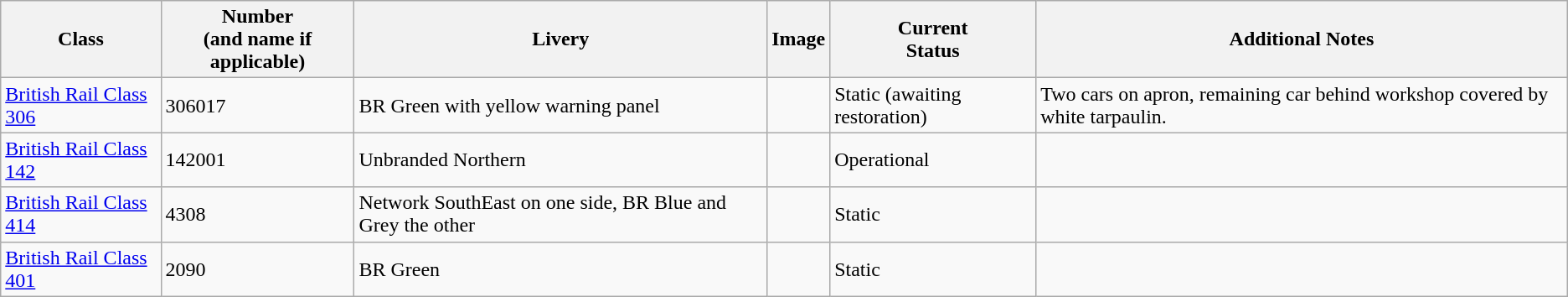<table class="wikitable">
<tr>
<th>Class</th>
<th>Number<br>(and name if applicable)</th>
<th>Livery</th>
<th>Image</th>
<th>Current<br>Status</th>
<th>Additional Notes</th>
</tr>
<tr>
<td><a href='#'>British Rail Class 306</a></td>
<td>306017</td>
<td>BR Green with yellow warning panel</td>
<td></td>
<td>Static (awaiting restoration)</td>
<td>Two cars on apron, remaining car behind workshop covered by white tarpaulin.</td>
</tr>
<tr>
<td><a href='#'>British Rail Class 142</a></td>
<td>142001</td>
<td>Unbranded Northern</td>
<td></td>
<td>Operational</td>
<td></td>
</tr>
<tr>
<td><a href='#'>British Rail Class 414</a></td>
<td>4308</td>
<td>Network SouthEast on one side, BR Blue and Grey the other</td>
<td></td>
<td>Static</td>
<td></td>
</tr>
<tr>
<td><a href='#'>British Rail Class 401</a></td>
<td>2090</td>
<td>BR Green</td>
<td></td>
<td>Static</td>
<td></td>
</tr>
</table>
